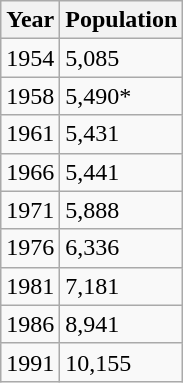<table class="wikitable">
<tr>
<th>Year</th>
<th>Population</th>
</tr>
<tr>
<td>1954</td>
<td>5,085</td>
</tr>
<tr>
<td>1958</td>
<td>5,490*</td>
</tr>
<tr>
<td>1961</td>
<td>5,431</td>
</tr>
<tr>
<td>1966</td>
<td>5,441</td>
</tr>
<tr>
<td>1971</td>
<td>5,888</td>
</tr>
<tr>
<td>1976</td>
<td>6,336</td>
</tr>
<tr>
<td>1981</td>
<td>7,181</td>
</tr>
<tr>
<td>1986</td>
<td>8,941</td>
</tr>
<tr>
<td>1991</td>
<td>10,155</td>
</tr>
</table>
